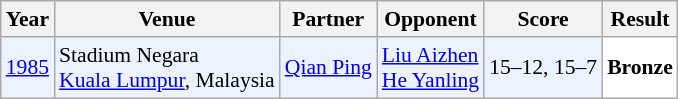<table class="sortable wikitable" style="font-size: 90%;">
<tr>
<th>Year</th>
<th>Venue</th>
<th>Partner</th>
<th>Opponent</th>
<th>Score</th>
<th>Result</th>
</tr>
<tr style="background:#ECF2FF">
<td align="center"><a href='#'>1985</a></td>
<td align="left">Stadium Negara <br><a href='#'>Kuala Lumpur</a>, Malaysia</td>
<td align="left"> <a href='#'>Qian Ping</a></td>
<td align="left"> <a href='#'>Liu Aizhen</a> <br> <a href='#'>He Yanling</a></td>
<td align="left">15–12, 15–7</td>
<td style="text-align:left; background:white"> <strong>Bronze</strong></td>
</tr>
</table>
